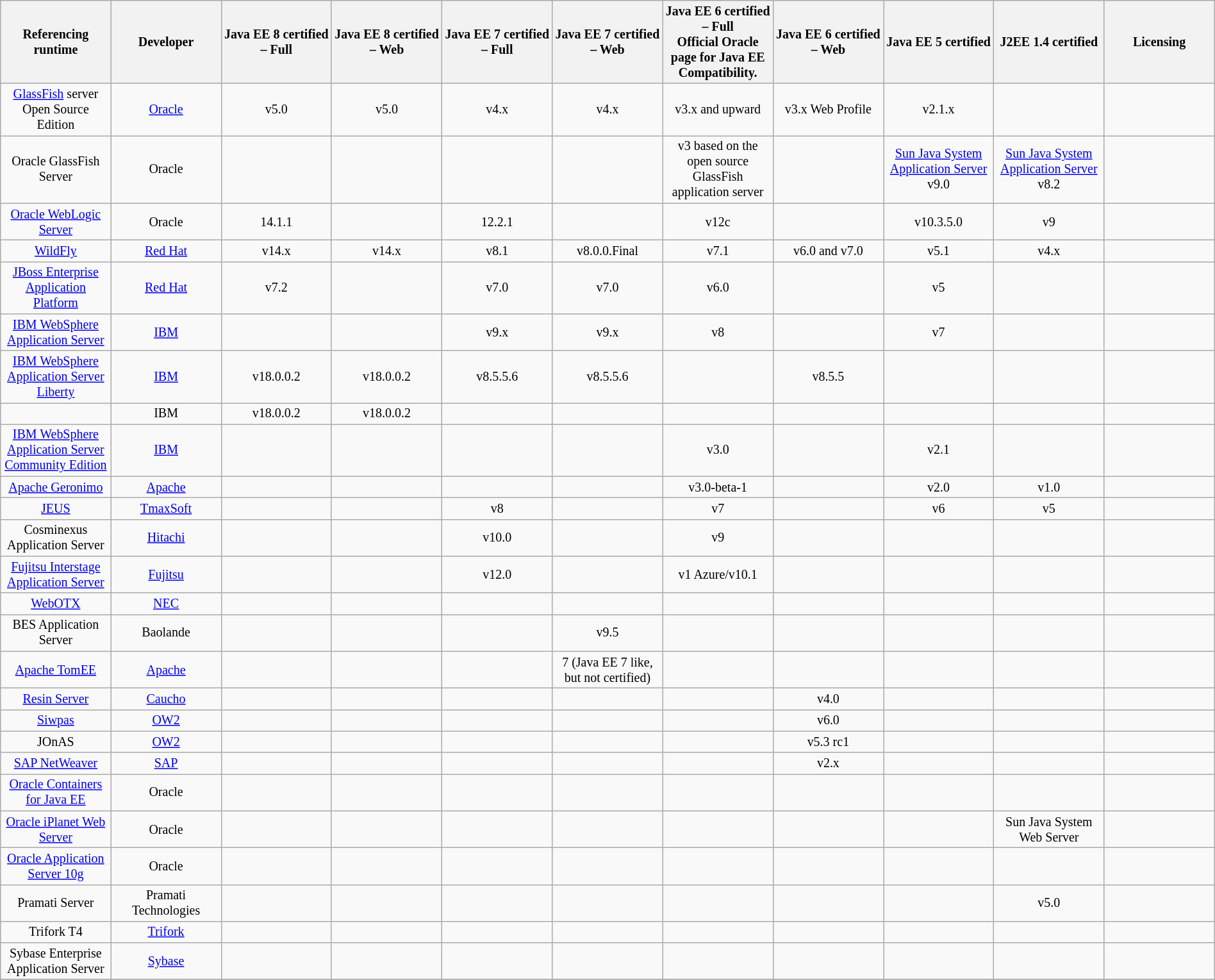<table class="wikitable sortable" style="width: 100%; text-align: center; font-size: smaller; table-layout: fixed;">
<tr>
<th>Referencing runtime</th>
<th>Developer</th>
<th>Java EE 8 certified – Full</th>
<th>Java EE 8 certified – Web</th>
<th>Java EE 7 certified – Full</th>
<th>Java EE 7 certified – Web</th>
<th>Java EE 6 certified – Full<br> Official Oracle page for Java EE Compatibility.</th>
<th>Java EE 6 certified – Web</th>
<th>Java EE 5 certified</th>
<th>J2EE 1.4 certified</th>
<th>Licensing</th>
</tr>
<tr>
<td><a href='#'>GlassFish</a> server Open Source Edition</td>
<td><a href='#'>Oracle</a></td>
<td> v5.0</td>
<td> v5.0</td>
<td> v4.x</td>
<td> v4.x</td>
<td> v3.x and upward</td>
<td> v3.x Web Profile</td>
<td> v2.1.x</td>
<td></td>
<td></td>
</tr>
<tr>
<td>Oracle GlassFish Server</td>
<td>Oracle</td>
<td></td>
<td></td>
<td></td>
<td></td>
<td> v3 based on the open source GlassFish application server</td>
<td></td>
<td> <a href='#'>Sun Java System Application Server</a> v9.0</td>
<td> <a href='#'>Sun Java System Application Server</a> v8.2</td>
<td></td>
</tr>
<tr>
<td><a href='#'>Oracle WebLogic Server</a></td>
<td>Oracle</td>
<td> 14.1.1</td>
<td></td>
<td> 12.2.1</td>
<td></td>
<td> v12c</td>
<td></td>
<td> v10.3.5.0</td>
<td> v9</td>
<td></td>
</tr>
<tr>
<td><a href='#'>WildFly</a></td>
<td><a href='#'>Red Hat</a></td>
<td> v14.x</td>
<td> v14.x</td>
<td> v8.1 </td>
<td> v8.0.0.Final</td>
<td> v7.1</td>
<td> v6.0 and v7.0</td>
<td> v5.1</td>
<td> v4.x</td>
<td></td>
</tr>
<tr>
<td><a href='#'>JBoss Enterprise Application Platform</a></td>
<td><a href='#'>Red Hat</a></td>
<td> v7.2 </td>
<td></td>
<td> v7.0</td>
<td> v7.0</td>
<td> v6.0</td>
<td></td>
<td> v5</td>
<td></td>
<td></td>
</tr>
<tr>
<td><a href='#'>IBM WebSphere Application Server</a></td>
<td><a href='#'>IBM</a></td>
<td></td>
<td></td>
<td> v9.x</td>
<td> v9.x</td>
<td> v8</td>
<td></td>
<td> v7</td>
<td></td>
<td></td>
</tr>
<tr>
<td><a href='#'>IBM WebSphere Application Server Liberty</a></td>
<td><a href='#'>IBM</a></td>
<td> v18.0.0.2</td>
<td> v18.0.0.2</td>
<td> v8.5.5.6</td>
<td> v8.5.5.6</td>
<td></td>
<td> v8.5.5</td>
<td></td>
<td></td>
<td></td>
</tr>
<tr>
<td></td>
<td>IBM</td>
<td> v18.0.0.2</td>
<td> v18.0.0.2</td>
<td></td>
<td></td>
<td></td>
<td></td>
<td></td>
<td></td>
<td></td>
</tr>
<tr>
<td><a href='#'>IBM WebSphere Application Server Community Edition</a></td>
<td><a href='#'>IBM</a></td>
<td></td>
<td></td>
<td></td>
<td></td>
<td> v3.0</td>
<td></td>
<td> v2.1</td>
<td></td>
<td></td>
</tr>
<tr>
<td><a href='#'>Apache Geronimo</a></td>
<td><a href='#'>Apache</a></td>
<td></td>
<td></td>
<td></td>
<td></td>
<td> v3.0-beta-1</td>
<td></td>
<td> v2.0</td>
<td> v1.0</td>
<td></td>
</tr>
<tr>
<td><a href='#'>JEUS</a></td>
<td><a href='#'>TmaxSoft</a></td>
<td></td>
<td></td>
<td> v8</td>
<td></td>
<td> v7</td>
<td></td>
<td> v6</td>
<td> v5</td>
<td></td>
</tr>
<tr>
<td>Cosminexus Application Server</td>
<td><a href='#'>Hitachi</a></td>
<td></td>
<td></td>
<td> v10.0</td>
<td></td>
<td> v9</td>
<td></td>
<td></td>
<td></td>
<td></td>
</tr>
<tr>
<td><a href='#'>Fujitsu Interstage Application Server</a></td>
<td><a href='#'>Fujitsu</a></td>
<td></td>
<td></td>
<td> v12.0</td>
<td></td>
<td> v1 Azure/v10.1</td>
<td></td>
<td></td>
<td></td>
<td></td>
</tr>
<tr>
<td><a href='#'>WebOTX</a></td>
<td><a href='#'>NEC</a></td>
<td></td>
<td></td>
<td></td>
<td></td>
<td></td>
<td></td>
<td></td>
<td></td>
<td></td>
</tr>
<tr>
<td>BES Application Server</td>
<td>Baolande</td>
<td></td>
<td></td>
<td></td>
<td> v9.5</td>
<td></td>
<td></td>
<td></td>
<td></td>
</tr>
<tr>
<td><a href='#'>Apache TomEE</a></td>
<td><a href='#'>Apache</a></td>
<td></td>
<td></td>
<td></td>
<td> 7 (Java EE 7 like, but not certified)</td>
<td></td>
<td></td>
<td></td>
<td></td>
<td></td>
</tr>
<tr>
<td><a href='#'>Resin Server</a></td>
<td><a href='#'>Caucho</a></td>
<td></td>
<td></td>
<td></td>
<td></td>
<td></td>
<td> v4.0</td>
<td></td>
<td></td>
<td></td>
</tr>
<tr>
<td><a href='#'>Siwpas</a></td>
<td><a href='#'>OW2</a></td>
<td></td>
<td></td>
<td></td>
<td></td>
<td></td>
<td> v6.0</td>
<td></td>
<td></td>
<td></td>
</tr>
<tr>
<td>JOnAS</td>
<td><a href='#'>OW2</a></td>
<td></td>
<td></td>
<td></td>
<td></td>
<td></td>
<td> v5.3 rc1</td>
<td></td>
<td></td>
<td></td>
</tr>
<tr>
<td><a href='#'>SAP NetWeaver</a></td>
<td><a href='#'>SAP</a></td>
<td></td>
<td></td>
<td></td>
<td></td>
<td></td>
<td> v2.x</td>
<td></td>
<td></td>
<td></td>
</tr>
<tr>
<td><a href='#'>Oracle Containers for Java EE</a></td>
<td>Oracle</td>
<td></td>
<td></td>
<td></td>
<td></td>
<td></td>
<td></td>
<td></td>
<td></td>
<td></td>
</tr>
<tr>
<td><a href='#'>Oracle iPlanet Web Server</a></td>
<td>Oracle</td>
<td></td>
<td></td>
<td></td>
<td></td>
<td></td>
<td></td>
<td></td>
<td> Sun Java System Web Server</td>
<td></td>
</tr>
<tr>
<td><a href='#'>Oracle Application Server 10g</a></td>
<td>Oracle</td>
<td></td>
<td></td>
<td></td>
<td></td>
<td></td>
<td></td>
<td></td>
<td></td>
<td></td>
</tr>
<tr>
<td>Pramati Server</td>
<td>Pramati Technologies</td>
<td></td>
<td></td>
<td></td>
<td></td>
<td></td>
<td></td>
<td></td>
<td> v5.0</td>
<td></td>
</tr>
<tr>
<td>Trifork T4</td>
<td><a href='#'>Trifork</a></td>
<td></td>
<td></td>
<td></td>
<td></td>
<td></td>
<td></td>
<td></td>
<td></td>
<td></td>
</tr>
<tr>
<td>Sybase Enterprise Application Server</td>
<td><a href='#'>Sybase</a></td>
<td></td>
<td></td>
<td></td>
<td></td>
<td></td>
<td></td>
<td></td>
<td></td>
<td></td>
</tr>
<tr>
</tr>
</table>
